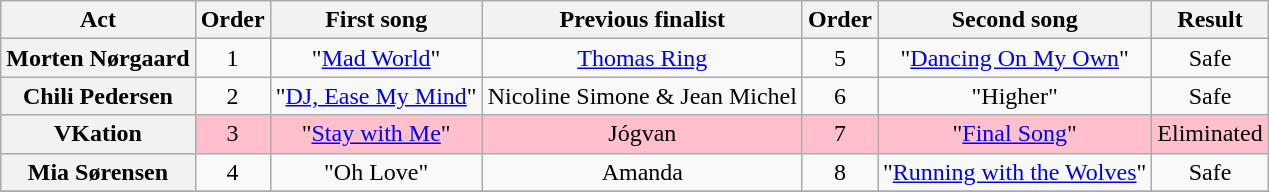<table class="wikitable plainrowheaders" style="text-align:center;">
<tr>
<th>Act</th>
<th>Order</th>
<th>First song</th>
<th>Previous finalist</th>
<th>Order</th>
<th>Second song</th>
<th>Result</th>
</tr>
<tr>
<th scope=row>Morten Nørgaard</th>
<td>1</td>
<td>"<a href='#'>Mad World</a>"</td>
<td><a href='#'>Thomas Ring</a></td>
<td>5</td>
<td>"<a href='#'>Dancing On My Own</a>"</td>
<td>Safe</td>
</tr>
<tr>
<th scope=row>Chili Pedersen</th>
<td>2</td>
<td>"<a href='#'>DJ, Ease My Mind</a>"</td>
<td>Nicoline Simone & Jean Michel</td>
<td>6</td>
<td>"Higher"</td>
<td>Safe</td>
</tr>
<tr style="background:pink;">
<th scope=row>VKation</th>
<td>3</td>
<td>"<a href='#'>Stay with Me</a>"</td>
<td>Jógvan</td>
<td>7</td>
<td>"<a href='#'>Final Song</a>"</td>
<td>Eliminated</td>
</tr>
<tr>
<th scope=row>Mia Sørensen</th>
<td>4</td>
<td>"Oh Love"</td>
<td>Amanda</td>
<td>8</td>
<td>"<a href='#'>Running with the Wolves</a>"</td>
<td>Safe</td>
</tr>
<tr>
</tr>
</table>
